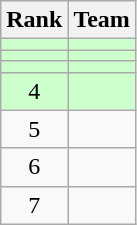<table class="wikitable">
<tr>
<th>Rank</th>
<th>Team</th>
</tr>
<tr bgcolor="#ccffcc">
<td align=center></td>
<td></td>
</tr>
<tr bgcolor="#ccffcc">
<td align=center></td>
<td></td>
</tr>
<tr bgcolor="#ccffcc">
<td align=center></td>
<td></td>
</tr>
<tr bgcolor="#ccffcc">
<td align=center>4</td>
<td></td>
</tr>
<tr>
<td align=center>5</td>
<td></td>
</tr>
<tr>
<td align=center>6</td>
<td></td>
</tr>
<tr>
<td align=center>7</td>
<td></td>
</tr>
</table>
